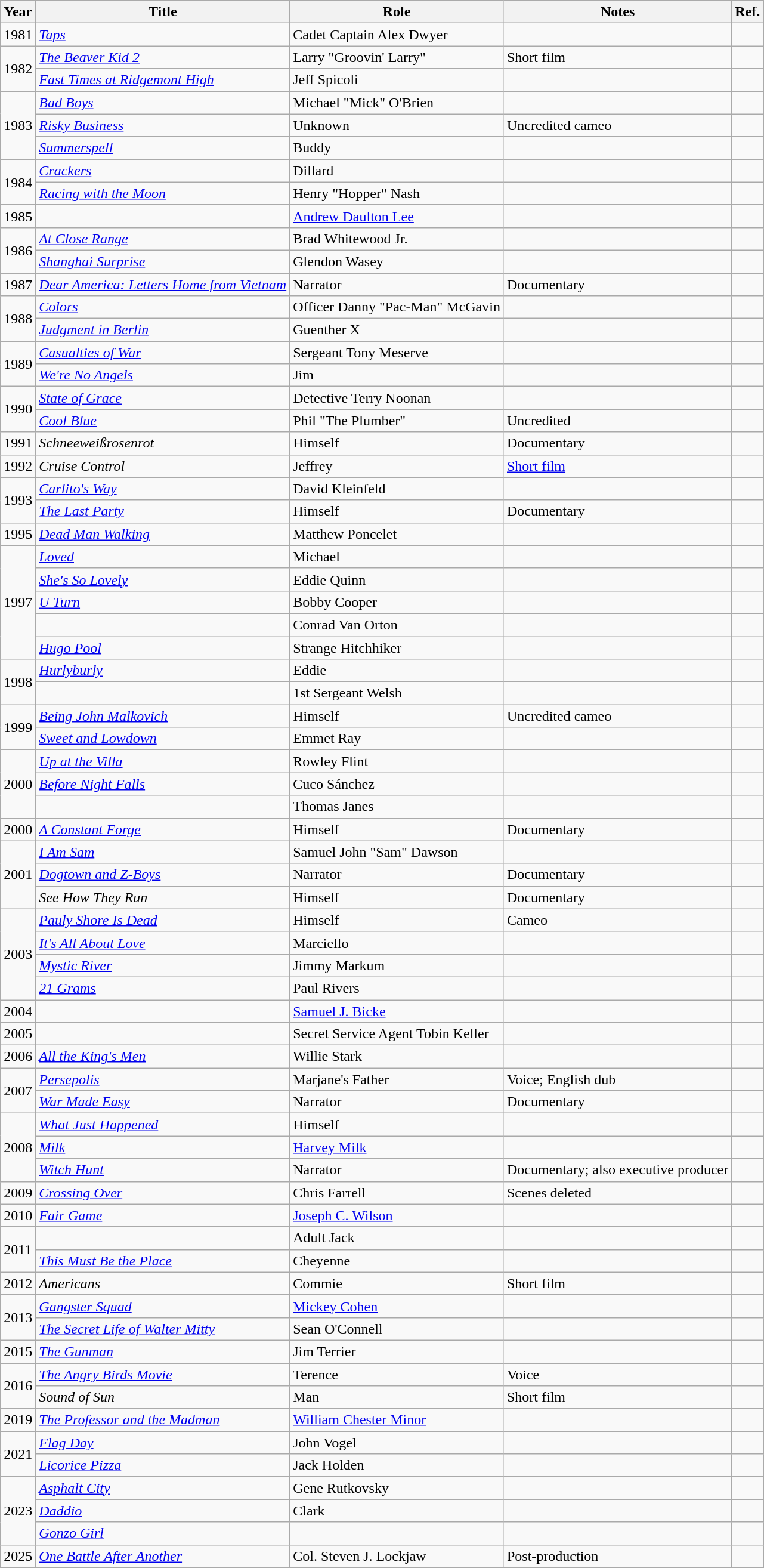<table class="wikitable sortable">
<tr>
<th>Year</th>
<th>Title</th>
<th>Role</th>
<th>Notes</th>
<th class="unsortable">Ref.</th>
</tr>
<tr>
<td>1981</td>
<td><em><a href='#'>Taps</a></em></td>
<td>Cadet Captain Alex Dwyer</td>
<td></td>
<td></td>
</tr>
<tr>
<td rowspan="2">1982</td>
<td><em><a href='#'>The Beaver Kid 2</a></em></td>
<td>Larry "Groovin' Larry"</td>
<td>Short film</td>
<td></td>
</tr>
<tr>
<td><em><a href='#'>Fast Times at Ridgemont High</a></em></td>
<td>Jeff Spicoli</td>
<td></td>
<td></td>
</tr>
<tr>
<td rowspan=3>1983</td>
<td><em><a href='#'>Bad Boys</a></em></td>
<td>Michael "Mick" O'Brien</td>
<td></td>
<td></td>
</tr>
<tr>
<td><em><a href='#'>Risky Business</a></em></td>
<td>Unknown</td>
<td>Uncredited cameo</td>
<td></td>
</tr>
<tr>
<td><em><a href='#'>Summerspell</a></em></td>
<td>Buddy</td>
<td></td>
<td></td>
</tr>
<tr>
<td rowspan=2>1984</td>
<td><em><a href='#'>Crackers</a></em></td>
<td>Dillard</td>
<td></td>
<td></td>
</tr>
<tr>
<td><em><a href='#'>Racing with the Moon</a></em></td>
<td>Henry "Hopper" Nash</td>
<td></td>
<td></td>
</tr>
<tr>
<td>1985</td>
<td><em></em></td>
<td><a href='#'>Andrew Daulton Lee</a></td>
<td></td>
<td></td>
</tr>
<tr>
<td rowspan=2>1986</td>
<td><em><a href='#'>At Close Range</a></em></td>
<td>Brad Whitewood Jr.</td>
<td></td>
<td></td>
</tr>
<tr>
<td><em><a href='#'>Shanghai Surprise</a></em></td>
<td>Glendon Wasey</td>
<td></td>
<td></td>
</tr>
<tr>
<td>1987</td>
<td><em><a href='#'>Dear America: Letters Home from Vietnam</a></em></td>
<td>Narrator</td>
<td>Documentary</td>
<td></td>
</tr>
<tr>
<td rowspan=2>1988</td>
<td><em><a href='#'>Colors</a></em></td>
<td>Officer Danny "Pac-Man" McGavin</td>
<td></td>
<td></td>
</tr>
<tr>
<td><em><a href='#'>Judgment in Berlin</a></em></td>
<td>Guenther X</td>
<td></td>
<td></td>
</tr>
<tr>
<td rowspan=2>1989</td>
<td><em><a href='#'>Casualties of War</a></em></td>
<td>Sergeant Tony Meserve</td>
<td></td>
<td></td>
</tr>
<tr>
<td><em><a href='#'>We're No Angels</a></em></td>
<td>Jim</td>
<td></td>
<td></td>
</tr>
<tr>
<td rowspan=2>1990</td>
<td><em><a href='#'>State of Grace</a></em></td>
<td>Detective Terry Noonan</td>
<td></td>
<td></td>
</tr>
<tr>
<td><em><a href='#'>Cool Blue</a></em></td>
<td>Phil "The Plumber"</td>
<td>Uncredited</td>
<td></td>
</tr>
<tr>
<td>1991</td>
<td><em>Schneeweißrosenrot</em></td>
<td>Himself</td>
<td>Documentary</td>
<td></td>
</tr>
<tr>
<td rowspan=1>1992</td>
<td><em>Cruise Control</em></td>
<td>Jeffrey</td>
<td><a href='#'>Short film</a></td>
<td></td>
</tr>
<tr>
<td rowspan=2>1993</td>
<td><em><a href='#'>Carlito's Way</a></em></td>
<td>David Kleinfeld</td>
<td></td>
<td></td>
</tr>
<tr>
<td><em><a href='#'>The Last Party</a></em></td>
<td>Himself</td>
<td>Documentary</td>
<td></td>
</tr>
<tr>
<td rowspan=1>1995</td>
<td><em><a href='#'>Dead Man Walking</a></em></td>
<td>Matthew Poncelet</td>
<td></td>
<td></td>
</tr>
<tr>
<td rowspan=5>1997</td>
<td><em><a href='#'>Loved</a></em></td>
<td>Michael</td>
<td></td>
<td></td>
</tr>
<tr>
<td><em><a href='#'>She's So Lovely</a></em></td>
<td>Eddie Quinn</td>
<td></td>
<td></td>
</tr>
<tr>
<td><em><a href='#'>U Turn</a></em></td>
<td>Bobby Cooper</td>
<td></td>
<td></td>
</tr>
<tr>
<td><em></em></td>
<td>Conrad Van Orton</td>
<td></td>
<td></td>
</tr>
<tr>
<td><em><a href='#'>Hugo Pool</a></em></td>
<td>Strange Hitchhiker</td>
<td></td>
<td></td>
</tr>
<tr>
<td rowspan=2>1998</td>
<td><em><a href='#'>Hurlyburly</a></em></td>
<td>Eddie</td>
<td></td>
<td></td>
</tr>
<tr>
<td><em></em></td>
<td>1st Sergeant Welsh</td>
<td></td>
<td></td>
</tr>
<tr>
<td rowspan=2>1999</td>
<td><em><a href='#'>Being John Malkovich</a></em></td>
<td>Himself</td>
<td>Uncredited cameo</td>
<td></td>
</tr>
<tr>
<td><em><a href='#'>Sweet and Lowdown</a></em></td>
<td>Emmet Ray</td>
<td></td>
<td></td>
</tr>
<tr>
<td rowspan=3>2000</td>
<td><em><a href='#'>Up at the Villa</a></em></td>
<td>Rowley Flint</td>
<td></td>
<td></td>
</tr>
<tr>
<td><em><a href='#'>Before Night Falls</a></em></td>
<td>Cuco Sánchez</td>
<td></td>
<td></td>
</tr>
<tr>
<td><em></em></td>
<td>Thomas Janes</td>
<td></td>
<td></td>
</tr>
<tr>
<td>2000</td>
<td><em><a href='#'>A Constant Forge</a></em></td>
<td>Himself</td>
<td>Documentary</td>
<td></td>
</tr>
<tr>
<td rowspan=3>2001</td>
<td><em><a href='#'>I Am Sam</a></em></td>
<td>Samuel John "Sam" Dawson</td>
<td></td>
<td></td>
</tr>
<tr>
<td><em><a href='#'>Dogtown and Z-Boys</a></em></td>
<td>Narrator</td>
<td>Documentary</td>
<td></td>
</tr>
<tr>
<td><em>See How They Run</em></td>
<td>Himself</td>
<td>Documentary</td>
<td></td>
</tr>
<tr>
<td rowspan=4>2003</td>
<td><em><a href='#'>Pauly Shore Is Dead</a></em></td>
<td>Himself</td>
<td>Cameo</td>
<td></td>
</tr>
<tr>
<td><em><a href='#'>It's All About Love</a></em></td>
<td>Marciello</td>
<td></td>
<td></td>
</tr>
<tr>
<td><em><a href='#'>Mystic River</a></em></td>
<td>Jimmy Markum</td>
<td></td>
<td></td>
</tr>
<tr>
<td><em><a href='#'>21 Grams</a></em></td>
<td>Paul Rivers</td>
<td></td>
<td></td>
</tr>
<tr>
<td>2004</td>
<td><em></em></td>
<td><a href='#'>Samuel J. Bicke</a></td>
<td></td>
<td></td>
</tr>
<tr>
<td>2005</td>
<td><em></em></td>
<td>Secret Service Agent Tobin Keller</td>
<td></td>
<td></td>
</tr>
<tr>
<td>2006</td>
<td><em><a href='#'>All the King's Men</a></em></td>
<td>Willie Stark</td>
<td></td>
<td></td>
</tr>
<tr>
<td rowspan=2>2007</td>
<td><em><a href='#'>Persepolis</a></em></td>
<td>Marjane's Father</td>
<td>Voice; English dub</td>
<td></td>
</tr>
<tr>
<td><em><a href='#'>War Made Easy</a></em></td>
<td>Narrator</td>
<td>Documentary</td>
<td></td>
</tr>
<tr>
<td rowspan=3>2008</td>
<td><em><a href='#'>What Just Happened</a></em></td>
<td>Himself</td>
<td></td>
<td></td>
</tr>
<tr>
<td><em><a href='#'>Milk</a></em></td>
<td><a href='#'>Harvey Milk</a></td>
<td></td>
<td></td>
</tr>
<tr>
<td><em><a href='#'>Witch Hunt</a></em></td>
<td>Narrator</td>
<td>Documentary; also executive producer</td>
<td></td>
</tr>
<tr>
<td>2009</td>
<td><em><a href='#'>Crossing Over</a></em></td>
<td>Chris Farrell</td>
<td>Scenes deleted</td>
<td></td>
</tr>
<tr>
<td>2010</td>
<td><em><a href='#'>Fair Game</a></em></td>
<td><a href='#'>Joseph C. Wilson</a></td>
<td></td>
<td></td>
</tr>
<tr>
<td rowspan=2>2011</td>
<td><em></em></td>
<td>Adult Jack</td>
<td></td>
<td></td>
</tr>
<tr>
<td><em><a href='#'>This Must Be the Place</a></em></td>
<td>Cheyenne</td>
<td></td>
<td></td>
</tr>
<tr>
<td>2012</td>
<td><em>Americans</em></td>
<td>Commie</td>
<td>Short film</td>
<td></td>
</tr>
<tr>
<td rowspan=2>2013</td>
<td><em><a href='#'>Gangster Squad</a></em></td>
<td><a href='#'>Mickey Cohen</a></td>
<td></td>
<td></td>
</tr>
<tr>
<td><em><a href='#'>The Secret Life of Walter Mitty</a></em></td>
<td>Sean O'Connell</td>
<td></td>
<td></td>
</tr>
<tr>
<td>2015</td>
<td><em><a href='#'>The Gunman</a></em></td>
<td>Jim Terrier</td>
<td></td>
<td></td>
</tr>
<tr>
<td rowspan=2>2016</td>
<td><em><a href='#'>The Angry Birds Movie</a></em></td>
<td>Terence</td>
<td>Voice</td>
<td></td>
</tr>
<tr>
<td><em>Sound of Sun</em></td>
<td>Man</td>
<td>Short film</td>
<td></td>
</tr>
<tr>
<td>2019</td>
<td><em><a href='#'>The Professor and the Madman</a></em></td>
<td><a href='#'>William Chester Minor</a></td>
<td></td>
<td></td>
</tr>
<tr>
<td rowspan=2>2021</td>
<td><em><a href='#'>Flag Day</a></em></td>
<td>John Vogel</td>
<td></td>
<td></td>
</tr>
<tr>
<td><em><a href='#'>Licorice Pizza</a></em></td>
<td>Jack Holden</td>
<td></td>
<td></td>
</tr>
<tr>
<td rowspan=3>2023</td>
<td><em><a href='#'>Asphalt City</a></em></td>
<td>Gene Rutkovsky</td>
<td></td>
<td></td>
</tr>
<tr>
<td><em><a href='#'>Daddio</a></em></td>
<td>Clark</td>
<td></td>
<td></td>
</tr>
<tr>
<td><em><a href='#'>Gonzo Girl</a></em></td>
<td></td>
<td></td>
<td></td>
</tr>
<tr>
<td>2025</td>
<td><em><a href='#'>One Battle After Another</a></em></td>
<td>Col. Steven J. Lockjaw</td>
<td>Post-production</td>
<td></td>
</tr>
<tr>
</tr>
</table>
